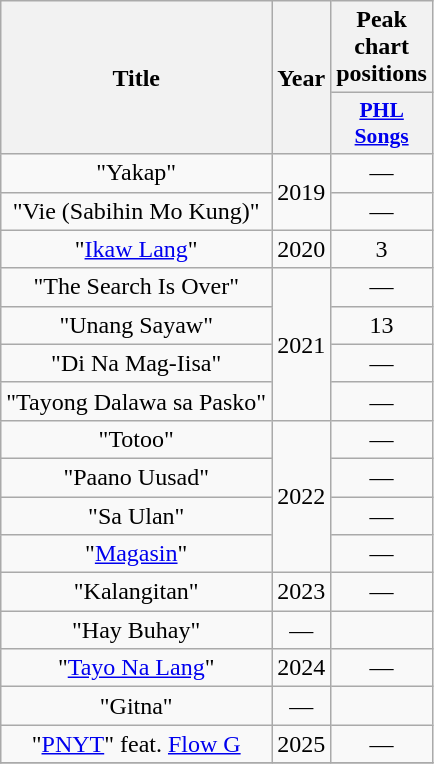<table class="wikitable plainrowheaders" style="text-align:center">
<tr>
<th rowspan="2" scope="col">Title</th>
<th rowspan="2" scope="col">Year</th>
<th scope="col">Peak chart positions</th>
</tr>
<tr>
<th scope="col" style="font-size:90%; width:3em"><a href='#'>PHL Songs</a><br></th>
</tr>
<tr>
<td>"Yakap"</td>
<td rowspan="2">2019</td>
<td>—</td>
</tr>
<tr>
<td>"Vie (Sabihin Mo Kung)"</td>
<td>—</td>
</tr>
<tr>
<td>"<a href='#'>Ikaw Lang</a>"</td>
<td>2020</td>
<td>3</td>
</tr>
<tr>
<td>"The Search Is Over"</td>
<td rowspan="4">2021</td>
<td>—</td>
</tr>
<tr>
<td>"Unang Sayaw"</td>
<td>13</td>
</tr>
<tr>
<td>"Di Na Mag-Iisa"</td>
<td>—</td>
</tr>
<tr>
<td>"Tayong Dalawa sa Pasko"</td>
<td>—</td>
</tr>
<tr>
<td>"Totoo"</td>
<td rowspan="4">2022</td>
<td>—</td>
</tr>
<tr>
<td>"Paano Uusad"</td>
<td>—</td>
</tr>
<tr>
<td>"Sa Ulan"</td>
<td>—</td>
</tr>
<tr>
<td>"<a href='#'>Magasin</a>"</td>
<td>—</td>
</tr>
<tr>
<td>"Kalangitan"</td>
<td>2023</td>
<td>—</td>
</tr>
<tr>
<td>"Hay Buhay"</td>
<td>—</td>
</tr>
<tr>
<td>"<a href='#'>Tayo Na Lang</a>"</td>
<td>2024</td>
<td>—</td>
</tr>
<tr>
<td>"Gitna"</td>
<td>—</td>
</tr>
<tr>
<td>"<a href='#'>PNYT</a>" feat. <a href='#'>Flow G</a></td>
<td>2025</td>
<td>—</td>
</tr>
<tr>
</tr>
</table>
